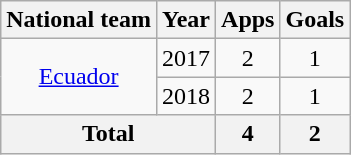<table class="wikitable" style="text-align:center">
<tr>
<th>National team</th>
<th>Year</th>
<th>Apps</th>
<th>Goals</th>
</tr>
<tr>
<td rowspan="2"><a href='#'>Ecuador</a></td>
<td>2017</td>
<td>2</td>
<td>1</td>
</tr>
<tr>
<td>2018</td>
<td>2</td>
<td>1</td>
</tr>
<tr>
<th colspan="2">Total</th>
<th>4</th>
<th>2</th>
</tr>
</table>
